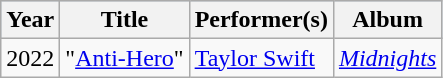<table class="wikitable">
<tr style="background:#b0c4de; text-align:center;">
<th>Year</th>
<th>Title</th>
<th>Performer(s)</th>
<th>Album</th>
</tr>
<tr>
<td>2022</td>
<td>"<a href='#'>Anti-Hero</a>"</td>
<td><a href='#'>Taylor Swift</a></td>
<td><em><a href='#'>Midnights</a></em></td>
</tr>
</table>
